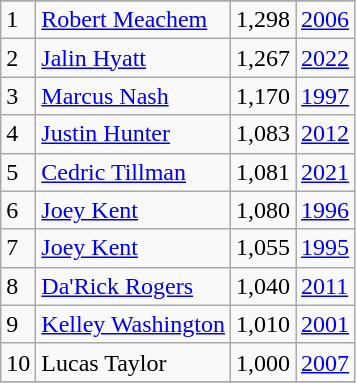<table class="wikitable">
<tr>
</tr>
<tr>
<td>1</td>
<td><a href='#'>Robert Meachem</a></td>
<td>1,298</td>
<td><a href='#'>2006</a></td>
</tr>
<tr>
<td>2</td>
<td><a href='#'>Jalin Hyatt</a></td>
<td>1,267</td>
<td><a href='#'>2022</a></td>
</tr>
<tr>
<td>3</td>
<td><a href='#'>Marcus Nash</a></td>
<td>1,170</td>
<td><a href='#'>1997</a></td>
</tr>
<tr>
<td>4</td>
<td><a href='#'>Justin Hunter</a></td>
<td>1,083</td>
<td><a href='#'>2012</a></td>
</tr>
<tr>
<td>5</td>
<td><a href='#'>Cedric Tillman</a></td>
<td>1,081</td>
<td><a href='#'>2021</a></td>
</tr>
<tr>
<td>6</td>
<td><a href='#'>Joey Kent</a></td>
<td>1,080</td>
<td><a href='#'>1996</a></td>
</tr>
<tr>
<td>7</td>
<td><a href='#'>Joey Kent</a></td>
<td>1,055</td>
<td><a href='#'>1995</a></td>
</tr>
<tr>
<td>8</td>
<td><a href='#'>Da'Rick Rogers</a></td>
<td>1,040</td>
<td><a href='#'>2011</a></td>
</tr>
<tr>
<td>9</td>
<td><a href='#'>Kelley Washington</a></td>
<td>1,010</td>
<td><a href='#'>2001</a></td>
</tr>
<tr>
<td>10</td>
<td>Lucas Taylor</td>
<td>1,000</td>
<td><a href='#'>2007</a></td>
</tr>
<tr>
</tr>
</table>
